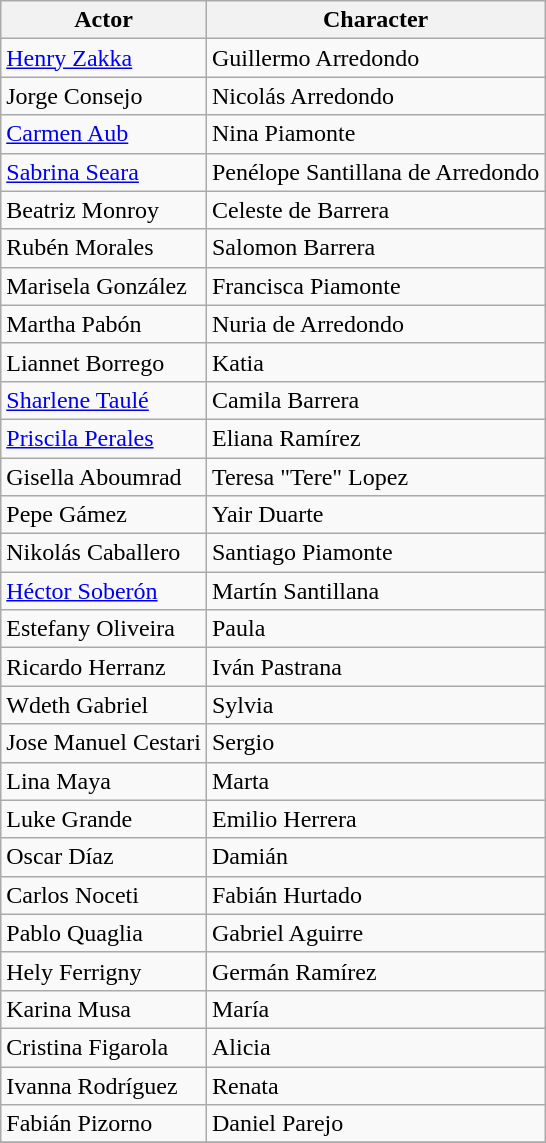<table class="wikitable">
<tr>
<th>Actor</th>
<th>Character</th>
</tr>
<tr>
<td><a href='#'>Henry Zakka</a></td>
<td>Guillermo Arredondo</td>
</tr>
<tr>
<td>Jorge Consejo</td>
<td>Nicolás Arredondo</td>
</tr>
<tr>
<td><a href='#'>Carmen Aub</a></td>
<td>Nina Piamonte</td>
</tr>
<tr>
<td><a href='#'>Sabrina Seara</a></td>
<td>Penélope Santillana de Arredondo</td>
</tr>
<tr>
<td>Beatriz Monroy</td>
<td>Celeste de Barrera</td>
</tr>
<tr>
<td>Rubén Morales</td>
<td>Salomon Barrera</td>
</tr>
<tr>
<td>Marisela González</td>
<td>Francisca Piamonte</td>
</tr>
<tr>
<td>Martha Pabón</td>
<td>Nuria de Arredondo</td>
</tr>
<tr>
<td>Liannet Borrego</td>
<td>Katia</td>
</tr>
<tr>
<td><a href='#'>Sharlene Taulé</a></td>
<td>Camila Barrera</td>
</tr>
<tr>
<td><a href='#'>Priscila Perales</a></td>
<td>Eliana Ramírez</td>
</tr>
<tr>
<td>Gisella Aboumrad</td>
<td>Teresa "Tere" Lopez</td>
</tr>
<tr>
<td>Pepe Gámez</td>
<td>Yair Duarte</td>
</tr>
<tr>
<td>Nikolás Caballero</td>
<td>Santiago Piamonte</td>
</tr>
<tr>
<td><a href='#'>Héctor Soberón</a></td>
<td>Martín Santillana</td>
</tr>
<tr>
<td>Estefany Oliveira</td>
<td>Paula</td>
</tr>
<tr>
<td>Ricardo Herranz</td>
<td>Iván Pastrana</td>
</tr>
<tr>
<td>Wdeth Gabriel</td>
<td>Sylvia</td>
</tr>
<tr>
<td>Jose Manuel Cestari</td>
<td>Sergio</td>
</tr>
<tr>
<td>Lina Maya</td>
<td>Marta</td>
</tr>
<tr>
<td>Luke Grande</td>
<td>Emilio Herrera</td>
</tr>
<tr>
<td>Oscar Díaz</td>
<td>Damián</td>
</tr>
<tr>
<td>Carlos Noceti</td>
<td>Fabián Hurtado</td>
</tr>
<tr>
<td>Pablo Quaglia</td>
<td>Gabriel Aguirre</td>
</tr>
<tr>
<td>Hely Ferrigny</td>
<td>Germán Ramírez</td>
</tr>
<tr>
<td>Karina Musa</td>
<td>María</td>
</tr>
<tr>
<td>Cristina Figarola</td>
<td>Alicia</td>
</tr>
<tr>
<td>Ivanna Rodríguez</td>
<td>Renata</td>
</tr>
<tr>
<td>Fabián Pizorno</td>
<td>Daniel Parejo</td>
</tr>
<tr>
</tr>
</table>
